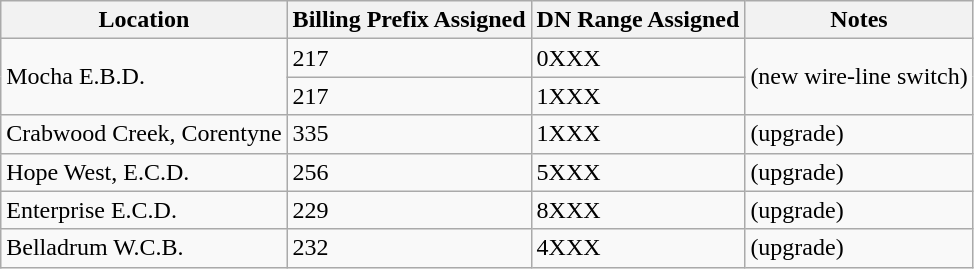<table class="wikitable" border=1>
<tr>
<th>Location</th>
<th>Billing Prefix Assigned</th>
<th>DN Range Assigned</th>
<th>Notes</th>
</tr>
<tr>
<td rowspan="2">Mocha E.B.D.</td>
<td>217</td>
<td>0XXX</td>
<td rowspan="2">(new wire-line switch)</td>
</tr>
<tr>
<td>217</td>
<td>1XXX</td>
</tr>
<tr>
<td>Crabwood Creek, Corentyne</td>
<td>335</td>
<td>1XXX</td>
<td>(upgrade)</td>
</tr>
<tr>
<td>Hope West, E.C.D.</td>
<td>256</td>
<td>5XXX</td>
<td>(upgrade)</td>
</tr>
<tr>
<td>Enterprise E.C.D.</td>
<td>229</td>
<td>8XXX</td>
<td>(upgrade)</td>
</tr>
<tr>
<td>Belladrum W.C.B.</td>
<td>232</td>
<td>4XXX</td>
<td>(upgrade)</td>
</tr>
</table>
